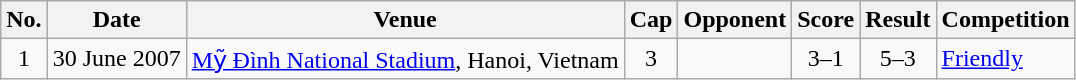<table class="wikitable sortable">
<tr>
<th scope="col">No.</th>
<th scope="col">Date</th>
<th scope="col">Venue</th>
<th scope="col">Cap</th>
<th scope="col">Opponent</th>
<th scope="col">Score</th>
<th scope="col">Result</th>
<th scope="col">Competition</th>
</tr>
<tr>
<td align="center">1</td>
<td>30 June 2007</td>
<td><a href='#'>Mỹ Đình National Stadium</a>, Hanoi, Vietnam</td>
<td align="center">3</td>
<td></td>
<td align="center">3–1</td>
<td align="center">5–3</td>
<td><a href='#'>Friendly</a></td>
</tr>
</table>
